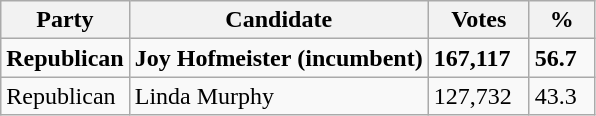<table class="wikitable">
<tr>
<th>Party</th>
<th>Candidate</th>
<th>Votes</th>
<th>%</th>
</tr>
<tr>
<td><strong>Republican</strong></td>
<td><strong>Joy Hofmeister</strong> <strong>(incumbent)</strong></td>
<td><strong>167,117</strong>  </td>
<td><strong>56.7</strong>  </td>
</tr>
<tr>
<td>Republican</td>
<td>Linda Murphy   </td>
<td>127,732  </td>
<td>43.3  </td>
</tr>
</table>
